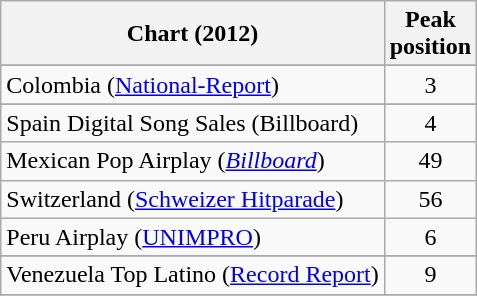<table class="wikitable sortable plainrowheaders">
<tr>
<th>Chart (2012)</th>
<th>Peak<br>position</th>
</tr>
<tr>
</tr>
<tr>
<td>Colombia (<a href='#'>National-Report</a>)</td>
<td align="center">3</td>
</tr>
<tr>
</tr>
<tr>
</tr>
<tr>
</tr>
<tr>
<td>Spain Digital Song Sales (Billboard)</td>
<td align="center">4</td>
</tr>
<tr>
<td>Mexican Pop Airplay (<a href='#'><em>Billboard</em></a>)</td>
<td align="center">49</td>
</tr>
<tr>
<td>Switzerland (<a href='#'>Schweizer Hitparade</a>)</td>
<td align="center">56</td>
</tr>
<tr>
<td>Peru Airplay (<a href='#'>UNIMPRO</a>)</td>
<td align="center">6</td>
</tr>
<tr>
</tr>
<tr>
</tr>
<tr>
</tr>
<tr>
</tr>
<tr>
</tr>
<tr>
<td>Venezuela Top Latino (<a href='#'>Record Report</a>)</td>
<td align="center">9</td>
</tr>
<tr>
</tr>
</table>
